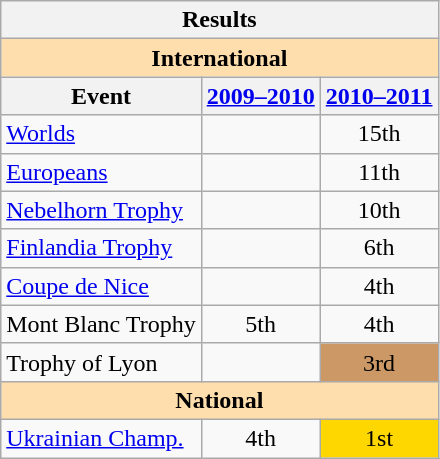<table class="wikitable" style="text-align:center">
<tr>
<th colspan=3 align=center><strong>Results</strong></th>
</tr>
<tr>
<th style="background-color: #ffdead; " colspan=3 align=center><strong>International</strong></th>
</tr>
<tr>
<th>Event</th>
<th><a href='#'>2009–2010</a></th>
<th><a href='#'>2010–2011</a></th>
</tr>
<tr>
<td align=left><a href='#'>Worlds</a></td>
<td></td>
<td>15th</td>
</tr>
<tr>
<td align=left><a href='#'>Europeans</a></td>
<td></td>
<td>11th</td>
</tr>
<tr>
<td align=left><a href='#'>Nebelhorn Trophy</a></td>
<td></td>
<td>10th</td>
</tr>
<tr>
<td align=left><a href='#'>Finlandia Trophy</a></td>
<td></td>
<td>6th</td>
</tr>
<tr>
<td align=left><a href='#'>Coupe de Nice</a></td>
<td></td>
<td>4th</td>
</tr>
<tr>
<td align=left>Mont Blanc Trophy</td>
<td>5th</td>
<td>4th</td>
</tr>
<tr>
<td align=left>Trophy of Lyon</td>
<td></td>
<td bgcolor=cc9966>3rd</td>
</tr>
<tr>
<th style="background-color: #ffdead; " colspan=3 align=center><strong>National</strong></th>
</tr>
<tr>
<td align=left><a href='#'>Ukrainian Champ.</a></td>
<td>4th</td>
<td bgcolor=gold>1st</td>
</tr>
</table>
